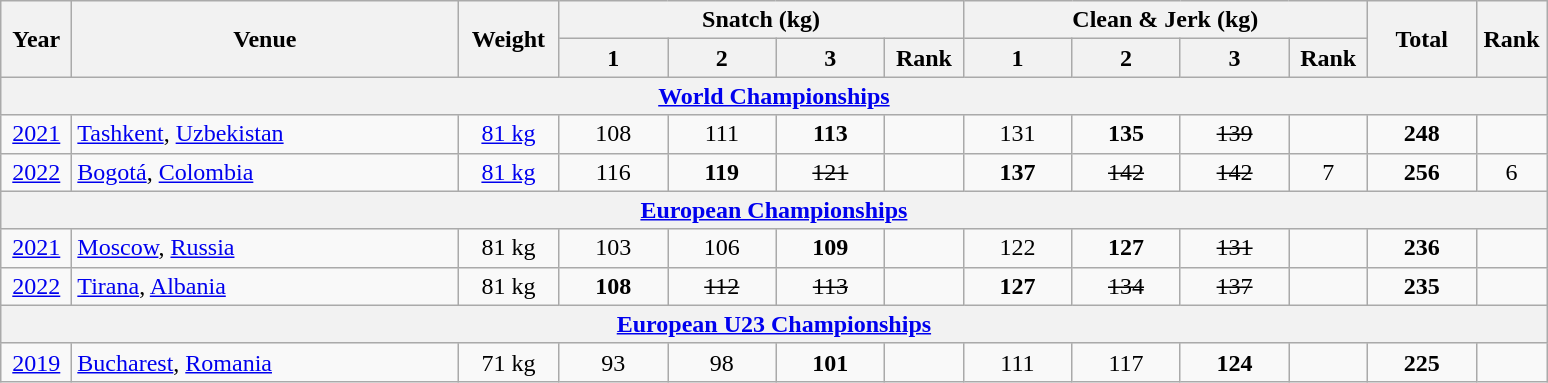<table class = "wikitable" style="text-align:center;">
<tr>
<th rowspan=2 width=40>Year</th>
<th rowspan=2 width=250>Venue</th>
<th rowspan=2 width=60>Weight</th>
<th colspan=4>Snatch (kg)</th>
<th colspan=4>Clean & Jerk (kg)</th>
<th rowspan=2 width=65>Total</th>
<th rowspan=2 width=40>Rank</th>
</tr>
<tr>
<th width=65>1</th>
<th width=65>2</th>
<th width=65>3</th>
<th width=45>Rank</th>
<th width=65>1</th>
<th width=65>2</th>
<th width=65>3</th>
<th width=45>Rank</th>
</tr>
<tr>
<th colspan=13><a href='#'>World Championships</a></th>
</tr>
<tr>
<td><a href='#'>2021</a></td>
<td align=left> <a href='#'>Tashkent</a>, <a href='#'>Uzbekistan</a></td>
<td><a href='#'>81 kg</a></td>
<td>108</td>
<td>111</td>
<td><strong>113</strong></td>
<td></td>
<td>131</td>
<td><strong>135</strong></td>
<td><s>139</s></td>
<td></td>
<td><strong>248</strong></td>
<td></td>
</tr>
<tr>
<td><a href='#'>2022</a></td>
<td align=left> <a href='#'>Bogotá</a>, <a href='#'>Colombia</a></td>
<td><a href='#'>81 kg</a></td>
<td>116</td>
<td><strong>119</strong></td>
<td><s>121</s></td>
<td></td>
<td><strong>137</strong></td>
<td><s>142</s></td>
<td><s>142</s></td>
<td>7</td>
<td><strong>256</strong></td>
<td>6</td>
</tr>
<tr>
<th colspan=13><a href='#'>European Championships</a></th>
</tr>
<tr>
<td><a href='#'>2021</a></td>
<td align=left> <a href='#'>Moscow</a>, <a href='#'>Russia</a></td>
<td>81 kg</td>
<td>103</td>
<td>106</td>
<td><strong>109</strong></td>
<td></td>
<td>122</td>
<td><strong>127</strong></td>
<td><s>131</s></td>
<td></td>
<td><strong>236</strong></td>
<td></td>
</tr>
<tr>
<td><a href='#'>2022</a></td>
<td align=left> <a href='#'>Tirana</a>, <a href='#'>Albania</a></td>
<td>81 kg</td>
<td><strong>108</strong></td>
<td><s>112</s></td>
<td><s>113</s></td>
<td></td>
<td><strong>127</strong></td>
<td><s>134</s></td>
<td><s>137</s></td>
<td></td>
<td><strong>235</strong></td>
<td></td>
</tr>
<tr>
<th colspan=13><a href='#'>European U23 Championships</a></th>
</tr>
<tr>
<td><a href='#'>2019</a></td>
<td align=left> <a href='#'>Bucharest</a>, <a href='#'>Romania</a></td>
<td>71 kg</td>
<td>93</td>
<td>98</td>
<td><strong>101</strong></td>
<td></td>
<td>111</td>
<td>117</td>
<td><strong>124</strong></td>
<td></td>
<td><strong>225</strong></td>
<td></td>
</tr>
</table>
